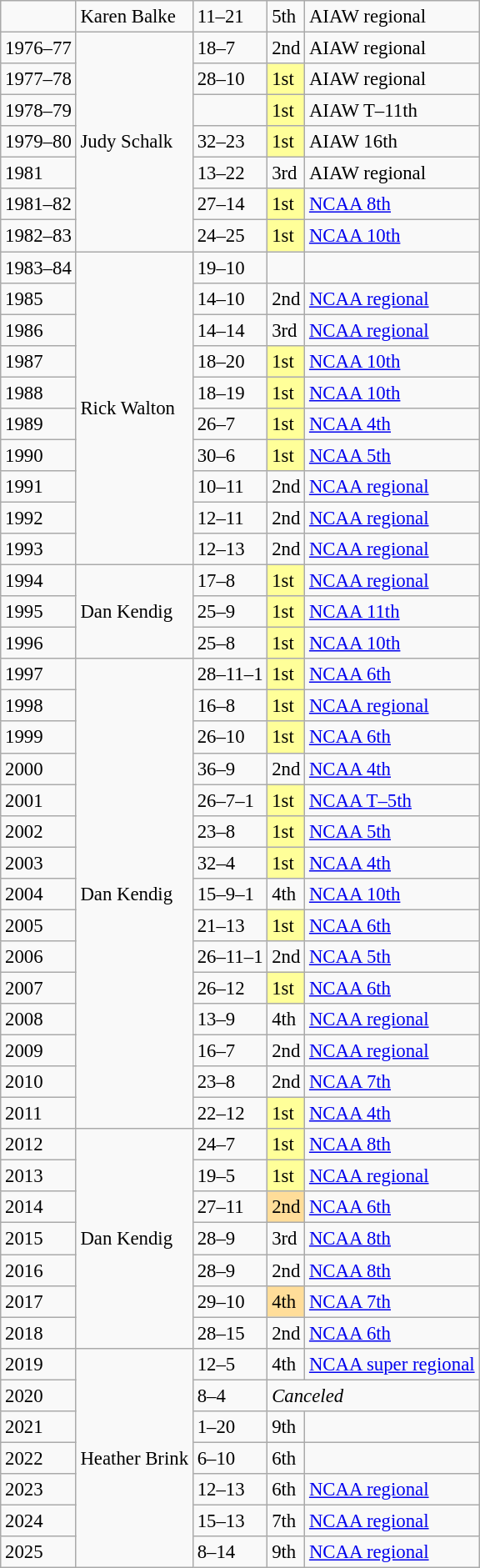<table class=wikitable style="font-size: 95%">
<tr>
<td></td>
<td>Karen Balke</td>
<td>11–21</td>
<td>5th</td>
<td>AIAW regional</td>
</tr>
<tr>
<td>1976–77</td>
<td rowspan=7>Judy Schalk</td>
<td>18–7</td>
<td>2nd</td>
<td>AIAW regional</td>
</tr>
<tr>
<td>1977–78</td>
<td>28–10</td>
<td bgcolor=ffff99>1st</td>
<td>AIAW regional</td>
</tr>
<tr>
<td>1978–79</td>
<td></td>
<td bgcolor=ffff99>1st</td>
<td>AIAW T–11th</td>
</tr>
<tr>
<td>1979–80</td>
<td>32–23</td>
<td bgcolor=ffff99>1st</td>
<td>AIAW 16th</td>
</tr>
<tr>
<td>1981</td>
<td>13–22</td>
<td>3rd</td>
<td>AIAW regional</td>
</tr>
<tr>
<td>1981–82</td>
<td>27–14</td>
<td bgcolor=ffff99>1st</td>
<td><a href='#'>NCAA 8th</a></td>
</tr>
<tr>
<td>1982–83</td>
<td>24–25</td>
<td bgcolor=ffff99>1st</td>
<td><a href='#'>NCAA 10th</a></td>
</tr>
<tr>
<td>1983–84</td>
<td rowspan=10>Rick Walton</td>
<td>19–10</td>
<td></td>
<td></td>
</tr>
<tr>
<td>1985</td>
<td>14–10</td>
<td>2nd</td>
<td><a href='#'>NCAA regional</a></td>
</tr>
<tr>
<td>1986</td>
<td>14–14</td>
<td>3rd</td>
<td><a href='#'>NCAA regional</a></td>
</tr>
<tr>
<td>1987</td>
<td>18–20</td>
<td bgcolor=ffff99>1st</td>
<td><a href='#'>NCAA 10th</a></td>
</tr>
<tr>
<td>1988</td>
<td>18–19</td>
<td bgcolor=ffff99>1st</td>
<td><a href='#'>NCAA 10th</a></td>
</tr>
<tr>
<td>1989</td>
<td>26–7</td>
<td bgcolor=ffff99>1st</td>
<td><a href='#'>NCAA 4th</a></td>
</tr>
<tr>
<td>1990</td>
<td>30–6</td>
<td bgcolor=ffff99>1st</td>
<td><a href='#'>NCAA 5th</a></td>
</tr>
<tr>
<td>1991</td>
<td>10–11</td>
<td>2nd</td>
<td><a href='#'>NCAA regional</a></td>
</tr>
<tr>
<td>1992</td>
<td>12–11</td>
<td>2nd</td>
<td><a href='#'>NCAA regional</a></td>
</tr>
<tr>
<td>1993</td>
<td>12–13</td>
<td>2nd</td>
<td><a href='#'>NCAA regional</a></td>
</tr>
<tr>
<td>1994</td>
<td rowspan=3>Dan Kendig</td>
<td>17–8</td>
<td bgcolor=#ffff99>1st</td>
<td><a href='#'>NCAA regional</a></td>
</tr>
<tr>
<td>1995</td>
<td>25–9</td>
<td bgcolor=ffff99>1st</td>
<td><a href='#'>NCAA 11th</a></td>
</tr>
<tr>
<td>1996</td>
<td>25–8</td>
<td bgcolor=ffff99>1st</td>
<td><a href='#'>NCAA 10th</a><br></td>
</tr>
<tr>
<td>1997</td>
<td rowspan=15>Dan Kendig</td>
<td>28–11–1</td>
<td bgcolor=#ffff99>1st</td>
<td><a href='#'>NCAA 6th</a></td>
</tr>
<tr>
<td>1998</td>
<td>16–8</td>
<td bgcolor=ffff99>1st</td>
<td><a href='#'>NCAA regional</a></td>
</tr>
<tr>
<td>1999</td>
<td>26–10</td>
<td bgcolor=ffff99>1st</td>
<td><a href='#'>NCAA 6th</a></td>
</tr>
<tr>
<td>2000</td>
<td>36–9</td>
<td>2nd</td>
<td><a href='#'>NCAA 4th</a></td>
</tr>
<tr>
<td>2001</td>
<td>26–7–1</td>
<td bgcolor=ffff99>1st</td>
<td><a href='#'>NCAA T–5th</a></td>
</tr>
<tr>
<td>2002</td>
<td>23–8</td>
<td bgcolor=ffff99>1st</td>
<td><a href='#'>NCAA 5th</a></td>
</tr>
<tr>
<td>2003</td>
<td>32–4</td>
<td bgcolor=ffff99>1st</td>
<td><a href='#'>NCAA 4th</a></td>
</tr>
<tr>
<td>2004</td>
<td>15–9–1</td>
<td>4th</td>
<td><a href='#'>NCAA 10th</a></td>
</tr>
<tr>
<td>2005</td>
<td>21–13</td>
<td bgcolor=ffff99>1st</td>
<td><a href='#'>NCAA 6th</a></td>
</tr>
<tr>
<td>2006</td>
<td>26–11–1</td>
<td>2nd</td>
<td><a href='#'>NCAA 5th</a></td>
</tr>
<tr>
<td>2007</td>
<td>26–12</td>
<td bgcolor=ffff99>1st</td>
<td><a href='#'>NCAA 6th</a></td>
</tr>
<tr>
<td>2008</td>
<td>13–9</td>
<td>4th</td>
<td><a href='#'>NCAA regional</a></td>
</tr>
<tr>
<td>2009</td>
<td>16–7</td>
<td>2nd</td>
<td><a href='#'>NCAA regional</a></td>
</tr>
<tr>
<td>2010</td>
<td>23–8</td>
<td>2nd</td>
<td><a href='#'>NCAA 7th</a></td>
</tr>
<tr>
<td>2011</td>
<td>22–12</td>
<td bgcolor=ffff99>1st</td>
<td><a href='#'>NCAA 4th</a><br></td>
</tr>
<tr>
<td>2012</td>
<td rowspan=7>Dan Kendig</td>
<td>24–7</td>
<td bgcolor=#ffff99>1st</td>
<td><a href='#'>NCAA 8th</a></td>
</tr>
<tr>
<td>2013</td>
<td>19–5</td>
<td bgcolor=ffff99>1st</td>
<td><a href='#'>NCAA regional</a></td>
</tr>
<tr>
<td>2014</td>
<td>27–11</td>
<td bgcolor=ffdd99>2nd</td>
<td><a href='#'>NCAA 6th</a></td>
</tr>
<tr>
<td>2015</td>
<td>28–9</td>
<td>3rd</td>
<td><a href='#'>NCAA 8th</a></td>
</tr>
<tr>
<td>2016</td>
<td>28–9</td>
<td>2nd</td>
<td><a href='#'>NCAA 8th</a></td>
</tr>
<tr>
<td>2017</td>
<td>29–10</td>
<td bgcolor=ffdd99>4th</td>
<td><a href='#'>NCAA 7th</a></td>
</tr>
<tr>
<td>2018</td>
<td>28–15</td>
<td>2nd</td>
<td><a href='#'>NCAA 6th</a></td>
</tr>
<tr>
<td>2019</td>
<td rowspan=7>Heather Brink</td>
<td>12–5</td>
<td>4th</td>
<td><a href='#'>NCAA super regional</a></td>
</tr>
<tr>
<td>2020</td>
<td>8–4</td>
<td colspan=2><em>Canceled</em></td>
</tr>
<tr>
<td>2021</td>
<td>1–20</td>
<td>9th</td>
<td></td>
</tr>
<tr>
<td>2022</td>
<td>6–10</td>
<td>6th</td>
<td></td>
</tr>
<tr>
<td>2023</td>
<td>12–13</td>
<td>6th</td>
<td><a href='#'>NCAA regional</a></td>
</tr>
<tr>
<td>2024</td>
<td>15–13</td>
<td>7th</td>
<td><a href='#'>NCAA regional</a></td>
</tr>
<tr>
<td>2025</td>
<td>8–14</td>
<td>9th</td>
<td><a href='#'>NCAA regional</a></td>
</tr>
</table>
